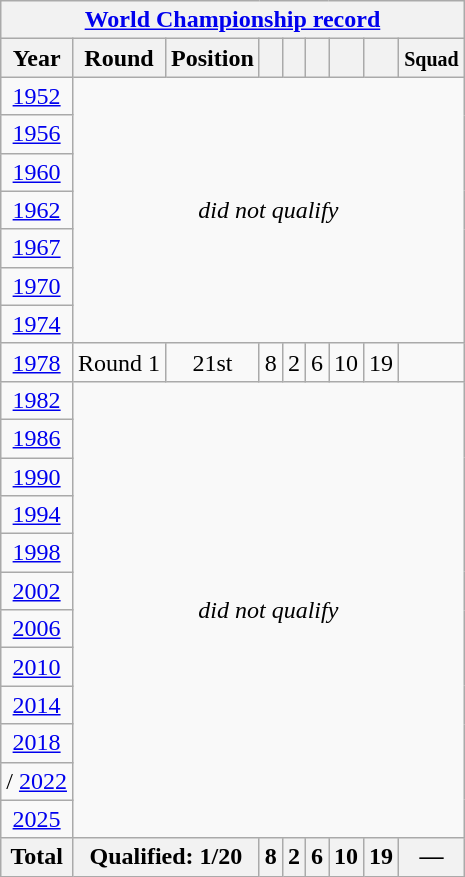<table class="wikitable" style="text-align: center;">
<tr>
<th colspan=9><a href='#'>World Championship record</a></th>
</tr>
<tr>
<th>Year</th>
<th>Round</th>
<th>Position</th>
<th></th>
<th></th>
<th></th>
<th></th>
<th></th>
<th><small>Squad</small></th>
</tr>
<tr>
<td> <a href='#'>1952</a></td>
<td colspan=8 rowspan=7 align=center><em>did not qualify</em></td>
</tr>
<tr>
<td> <a href='#'>1956</a></td>
</tr>
<tr>
<td> <a href='#'>1960</a></td>
</tr>
<tr>
<td> <a href='#'>1962</a></td>
</tr>
<tr>
<td> <a href='#'>1967</a></td>
</tr>
<tr>
<td> <a href='#'>1970</a></td>
</tr>
<tr>
<td> <a href='#'>1974</a></td>
</tr>
<tr>
<td> <a href='#'>1978</a></td>
<td>Round 1</td>
<td>21st</td>
<td>8</td>
<td>2</td>
<td>6</td>
<td>10</td>
<td>19</td>
<td></td>
</tr>
<tr>
<td> <a href='#'>1982</a></td>
<td colspan=10 rowspan=12><em>did not qualify</em></td>
</tr>
<tr>
<td> <a href='#'>1986</a></td>
</tr>
<tr>
<td> <a href='#'>1990</a></td>
</tr>
<tr>
<td> <a href='#'>1994</a></td>
</tr>
<tr>
<td> <a href='#'>1998</a></td>
</tr>
<tr>
<td> <a href='#'>2002</a></td>
</tr>
<tr>
<td> <a href='#'>2006</a></td>
</tr>
<tr>
<td> <a href='#'>2010</a></td>
</tr>
<tr>
<td> <a href='#'>2014</a></td>
</tr>
<tr>
<td> <a href='#'>2018</a></td>
</tr>
<tr>
<td>/ <a href='#'>2022</a></td>
</tr>
<tr>
<td> <a href='#'>2025</a></td>
</tr>
<tr>
<th>Total</th>
<th colspan="2">Qualified: 1/20</th>
<th>8</th>
<th>2</th>
<th>6</th>
<th>10</th>
<th>19</th>
<th>—</th>
</tr>
</table>
